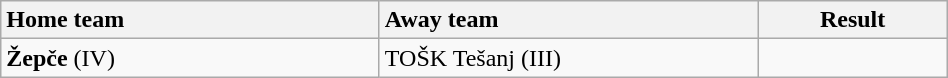<table class="wikitable" style="width:50%">
<tr>
<th style="width:40%; text-align:left">Home team</th>
<th style="width:40%; text-align:left">Away team</th>
<th>Result</th>
</tr>
<tr>
<td><strong>Žepče</strong> (IV)</td>
<td>TOŠK Tešanj (III)</td>
<td style="text-align:center"></td>
</tr>
</table>
